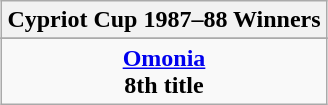<table class="wikitable" style="text-align:center;margin: 0 auto;">
<tr>
<th>Cypriot Cup 1987–88 Winners</th>
</tr>
<tr>
</tr>
<tr>
<td><strong><a href='#'>Omonia</a></strong><br><strong>8th title</strong></td>
</tr>
</table>
